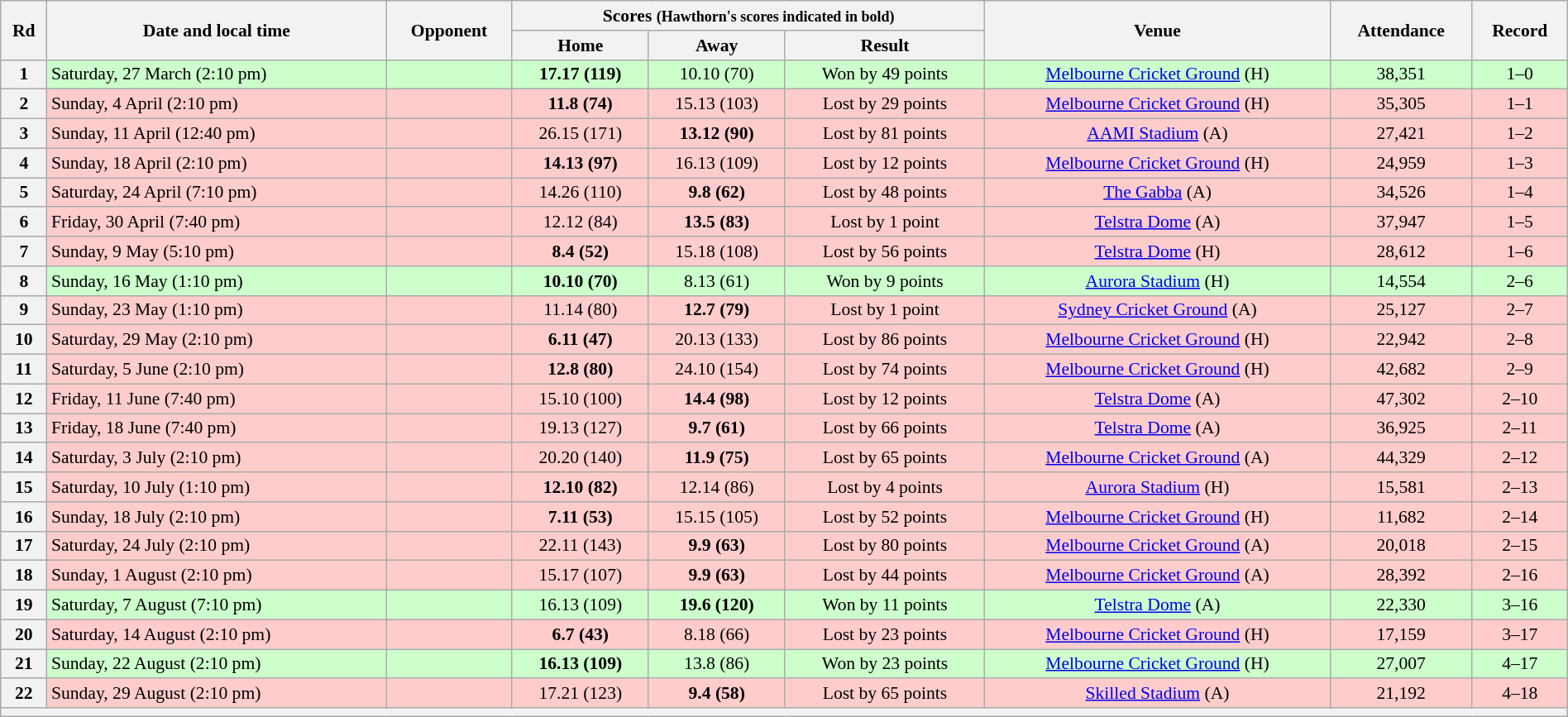<table class="wikitable" style="font-size:90%; text-align:center; width: 100%; margin-left: auto; margin-right: auto">
<tr>
<th rowspan="2">Rd</th>
<th rowspan="2">Date and local time</th>
<th rowspan="2">Opponent</th>
<th colspan="3">Scores <small>(Hawthorn's scores indicated in bold)</small></th>
<th rowspan="2">Venue</th>
<th rowspan="2">Attendance</th>
<th rowspan="2">Record</th>
</tr>
<tr>
<th>Home</th>
<th>Away</th>
<th>Result</th>
</tr>
<tr style="background:#cfc">
<th>1</th>
<td align=left>Saturday, 27 March (2:10 pm)</td>
<td align=left></td>
<td><strong>17.17 (119)</strong></td>
<td>10.10 (70)</td>
<td>Won by 49 points</td>
<td><a href='#'>Melbourne Cricket Ground</a> (H)</td>
<td>38,351</td>
<td>1–0</td>
</tr>
<tr style="background:#fcc;">
<th>2</th>
<td align=left>Sunday, 4 April (2:10 pm)</td>
<td align=left></td>
<td><strong>11.8 (74)</strong></td>
<td>15.13 (103)</td>
<td>Lost by 29 points</td>
<td><a href='#'>Melbourne Cricket Ground</a> (H)</td>
<td>35,305</td>
<td>1–1</td>
</tr>
<tr style="background:#fcc;">
<th>3</th>
<td align=left>Sunday, 11 April (12:40 pm)</td>
<td align=left></td>
<td>26.15 (171)</td>
<td><strong>13.12 (90)</strong></td>
<td>Lost by 81 points</td>
<td><a href='#'>AAMI Stadium</a> (A)</td>
<td>27,421</td>
<td>1–2</td>
</tr>
<tr style="background:#fcc;">
<th>4</th>
<td align=left>Sunday, 18 April (2:10 pm)</td>
<td align=left></td>
<td><strong>14.13 (97)</strong></td>
<td>16.13 (109)</td>
<td>Lost by 12 points</td>
<td><a href='#'>Melbourne Cricket Ground</a> (H)</td>
<td>24,959</td>
<td>1–3</td>
</tr>
<tr style="background:#fcc;">
<th>5</th>
<td align=left>Saturday, 24 April (7:10 pm)</td>
<td align=left></td>
<td>14.26 (110)</td>
<td><strong>9.8 (62)</strong></td>
<td>Lost by 48 points</td>
<td><a href='#'>The Gabba</a> (A)</td>
<td>34,526</td>
<td>1–4</td>
</tr>
<tr style="background:#fcc;">
<th>6</th>
<td align=left>Friday, 30 April (7:40 pm)</td>
<td align=left></td>
<td>12.12 (84)</td>
<td><strong>13.5 (83)</strong></td>
<td>Lost by 1 point</td>
<td><a href='#'>Telstra Dome</a> (A)</td>
<td>37,947</td>
<td>1–5</td>
</tr>
<tr style="background:#fcc;">
<th>7</th>
<td align=left>Sunday, 9 May (5:10 pm)</td>
<td align=left></td>
<td><strong>8.4 (52)</strong></td>
<td>15.18 (108)</td>
<td>Lost by 56 points</td>
<td><a href='#'>Telstra Dome</a> (H)</td>
<td>28,612</td>
<td>1–6</td>
</tr>
<tr style="background:#cfc">
<th>8</th>
<td align=left>Sunday, 16 May (1:10 pm)</td>
<td align=left></td>
<td><strong>10.10 (70)</strong></td>
<td>8.13 (61)</td>
<td>Won by 9 points</td>
<td><a href='#'>Aurora Stadium</a> (H)</td>
<td>14,554</td>
<td>2–6</td>
</tr>
<tr style="background:#fcc;">
<th>9</th>
<td align=left>Sunday, 23 May (1:10 pm)</td>
<td align=left></td>
<td>11.14 (80)</td>
<td><strong>12.7 (79)</strong></td>
<td>Lost by 1 point</td>
<td><a href='#'>Sydney Cricket Ground</a> (A)</td>
<td>25,127</td>
<td>2–7</td>
</tr>
<tr style="background:#fcc;">
<th>10</th>
<td align=left>Saturday, 29 May (2:10 pm)</td>
<td align=left></td>
<td><strong>6.11 (47)</strong></td>
<td>20.13 (133)</td>
<td>Lost by 86 points</td>
<td><a href='#'>Melbourne Cricket Ground</a> (H)</td>
<td>22,942</td>
<td>2–8</td>
</tr>
<tr style="background:#fcc;">
<th>11</th>
<td align=left>Saturday, 5 June (2:10 pm)</td>
<td align=left></td>
<td><strong>12.8 (80)</strong></td>
<td>24.10 (154)</td>
<td>Lost by 74 points</td>
<td><a href='#'>Melbourne Cricket Ground</a> (H)</td>
<td>42,682</td>
<td>2–9</td>
</tr>
<tr style="background:#fcc;">
<th>12</th>
<td align=left>Friday, 11 June (7:40 pm)</td>
<td align=left></td>
<td>15.10 (100)</td>
<td><strong>14.4 (98)</strong></td>
<td>Lost by 12 points</td>
<td><a href='#'>Telstra Dome</a> (A)</td>
<td>47,302</td>
<td>2–10</td>
</tr>
<tr style="background:#fcc;">
<th>13</th>
<td align=left>Friday, 18 June (7:40 pm)</td>
<td align=left></td>
<td>19.13 (127)</td>
<td><strong>9.7 (61)</strong></td>
<td>Lost by 66 points</td>
<td><a href='#'>Telstra Dome</a> (A)</td>
<td>36,925</td>
<td>2–11</td>
</tr>
<tr style="background:#fcc;">
<th>14</th>
<td align=left>Saturday, 3 July (2:10 pm)</td>
<td align=left></td>
<td>20.20 (140)</td>
<td><strong>11.9 (75)</strong></td>
<td>Lost by 65 points</td>
<td><a href='#'>Melbourne Cricket Ground</a> (A)</td>
<td>44,329</td>
<td>2–12</td>
</tr>
<tr style="background:#fcc;">
<th>15</th>
<td align=left>Saturday, 10 July (1:10 pm)</td>
<td align=left></td>
<td><strong>12.10 (82)</strong></td>
<td>12.14 (86)</td>
<td>Lost by 4 points</td>
<td><a href='#'>Aurora Stadium</a> (H)</td>
<td>15,581</td>
<td>2–13</td>
</tr>
<tr style="background:#fcc;">
<th>16</th>
<td align=left>Sunday, 18 July (2:10 pm)</td>
<td align=left></td>
<td><strong>7.11 (53)</strong></td>
<td>15.15 (105)</td>
<td>Lost by 52 points</td>
<td><a href='#'>Melbourne Cricket Ground</a> (H)</td>
<td>11,682</td>
<td>2–14</td>
</tr>
<tr style="background:#fcc;">
<th>17</th>
<td align=left>Saturday, 24 July (2:10 pm)</td>
<td align=left></td>
<td>22.11 (143)</td>
<td><strong>9.9 (63)</strong></td>
<td>Lost by 80 points</td>
<td><a href='#'>Melbourne Cricket Ground</a> (A)</td>
<td>20,018</td>
<td>2–15</td>
</tr>
<tr style="background:#fcc;">
<th>18</th>
<td align=left>Sunday, 1 August (2:10 pm)</td>
<td align=left></td>
<td>15.17 (107)</td>
<td><strong>9.9 (63)</strong></td>
<td>Lost by 44 points</td>
<td><a href='#'>Melbourne Cricket Ground</a> (A)</td>
<td>28,392</td>
<td>2–16</td>
</tr>
<tr style="background:#cfc">
<th>19</th>
<td align=left>Saturday, 7 August (7:10 pm)</td>
<td align=left></td>
<td>16.13 (109)</td>
<td><strong>19.6 (120)</strong></td>
<td>Won by 11 points</td>
<td><a href='#'>Telstra Dome</a> (A)</td>
<td>22,330</td>
<td>3–16</td>
</tr>
<tr style="background:#fcc;">
<th>20</th>
<td align=left>Saturday, 14 August (2:10 pm)</td>
<td align=left></td>
<td><strong>6.7 (43)</strong></td>
<td>8.18 (66)</td>
<td>Lost by 23 points</td>
<td><a href='#'>Melbourne Cricket Ground</a> (H)</td>
<td>17,159</td>
<td>3–17</td>
</tr>
<tr style="background:#cfc">
<th>21</th>
<td align=left>Sunday, 22 August (2:10 pm)</td>
<td align=left></td>
<td><strong>16.13 (109)</strong></td>
<td>13.8 (86)</td>
<td>Won by 23 points</td>
<td><a href='#'>Melbourne Cricket Ground</a> (H)</td>
<td>27,007</td>
<td>4–17</td>
</tr>
<tr style="background:#fcc;">
<th>22</th>
<td align=left>Sunday, 29 August (2:10 pm)</td>
<td align=left></td>
<td>17.21 (123)</td>
<td><strong>9.4 (58)</strong></td>
<td>Lost by 65 points</td>
<td><a href='#'>Skilled Stadium</a> (A)</td>
<td>21,192</td>
<td>4–18</td>
</tr>
<tr>
<th colspan=9></th>
</tr>
</table>
